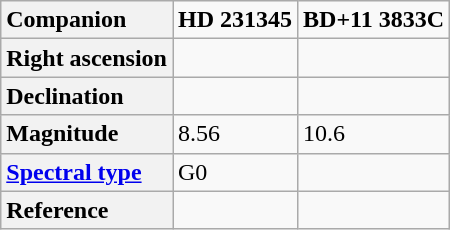<table class=wikitable>
<tr>
<th style="text-align: left;">Companion</th>
<td><strong>HD 231345</strong></td>
<td><strong>BD+11 3833C</strong></td>
</tr>
<tr>
<th style="text-align: left;">Right ascension</th>
<td></td>
<td></td>
</tr>
<tr>
<th style="text-align: left;">Declination</th>
<td></td>
<td></td>
</tr>
<tr>
<th style="text-align: left;">Magnitude</th>
<td>8.56</td>
<td>10.6</td>
</tr>
<tr>
<th style="text-align: left;"><a href='#'>Spectral type</a></th>
<td>G0</td>
<td></td>
</tr>
<tr>
<th style="text-align: left;">Reference</th>
<td></td>
<td></td>
</tr>
</table>
